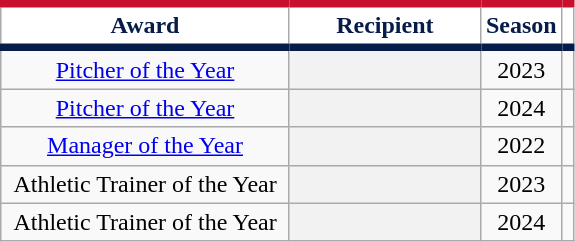<table class="wikitable sortable plainrowheaders" style="text-align:center">
<tr>
<th width="185px" scope="col" style="background-color:#ffffff; border-top:#c8102e 5px solid; border-bottom:#071d49 5px solid; color:#071d49">Award</th>
<th width="120px" scope="col" style="background-color:#ffffff; border-top:#c8102e 5px solid; border-bottom:#071d49 5px solid; color:#071d49">Recipient</th>
<th scope="col" style="background-color:#ffffff; border-top:#c8102e 5px solid; border-bottom:#071d49 5px solid; color:#071d49">Season</th>
<th class="unsortable" scope="col" style="background-color:#ffffff; border-top:#c8102e 5px solid; border-bottom:#071d49 5px solid; color:#071d49"></th>
</tr>
<tr>
<td><a href='#'>Pitcher of the Year</a></td>
<th scope="row" style="text-align:center"></th>
<td>2023</td>
<td></td>
</tr>
<tr>
<td><a href='#'>Pitcher of the Year</a></td>
<th scope="row" style="text-align:center"></th>
<td>2024</td>
<td></td>
</tr>
<tr>
<td><a href='#'>Manager of the Year</a></td>
<th scope="row" style="text-align:center"></th>
<td>2022</td>
<td></td>
</tr>
<tr>
<td>Athletic Trainer of the Year</td>
<th scope="row" style="text-align:center"></th>
<td>2023</td>
<td></td>
</tr>
<tr>
<td>Athletic Trainer of the Year</td>
<th scope="row" style="text-align:center"></th>
<td>2024</td>
<td></td>
</tr>
</table>
